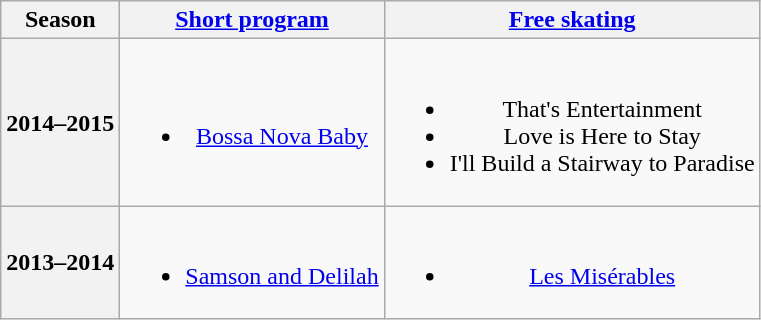<table class=wikitable style=text-align:center>
<tr>
<th>Season</th>
<th><a href='#'>Short program</a></th>
<th><a href='#'>Free skating</a></th>
</tr>
<tr>
<th>2014–2015 <br> </th>
<td><br><ul><li><a href='#'>Bossa Nova Baby</a> <br></li></ul></td>
<td><br><ul><li>That's Entertainment</li><li>Love is Here to Stay</li><li>I'll Build a Stairway to Paradise</li></ul></td>
</tr>
<tr>
<th>2013–2014 <br> </th>
<td><br><ul><li><a href='#'>Samson and Delilah</a> <br></li></ul></td>
<td><br><ul><li><a href='#'>Les Misérables</a> <br></li></ul></td>
</tr>
</table>
